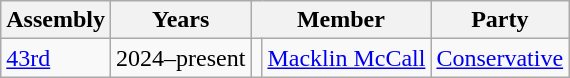<table class="wikitable">
<tr>
<th>Assembly</th>
<th>Years</th>
<th colspan="2">Member</th>
<th>Party</th>
</tr>
<tr>
<td><a href='#'>43rd</a></td>
<td>2024–present</td>
<td></td>
<td><a href='#'>Macklin McCall</a></td>
<td><a href='#'>Conservative</a></td>
</tr>
</table>
